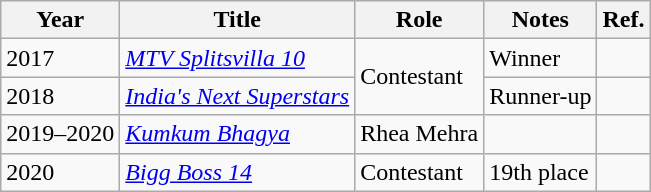<table class="wikitable">
<tr>
<th>Year</th>
<th>Title</th>
<th>Role</th>
<th>Notes</th>
<th>Ref.</th>
</tr>
<tr>
<td>2017</td>
<td><em><a href='#'>MTV Splitsvilla 10</a></em></td>
<td rowspan="2">Contestant</td>
<td>Winner</td>
<td></td>
</tr>
<tr>
<td>2018</td>
<td><em><a href='#'>India's Next Superstars</a></em></td>
<td>Runner-up</td>
<td></td>
</tr>
<tr>
<td>2019–2020</td>
<td><em><a href='#'>Kumkum Bhagya</a></em></td>
<td>Rhea Mehra</td>
<td></td>
<td></td>
</tr>
<tr>
<td>2020</td>
<td><em><a href='#'>Bigg Boss 14</a></em></td>
<td>Contestant</td>
<td>19th place</td>
<td></td>
</tr>
</table>
